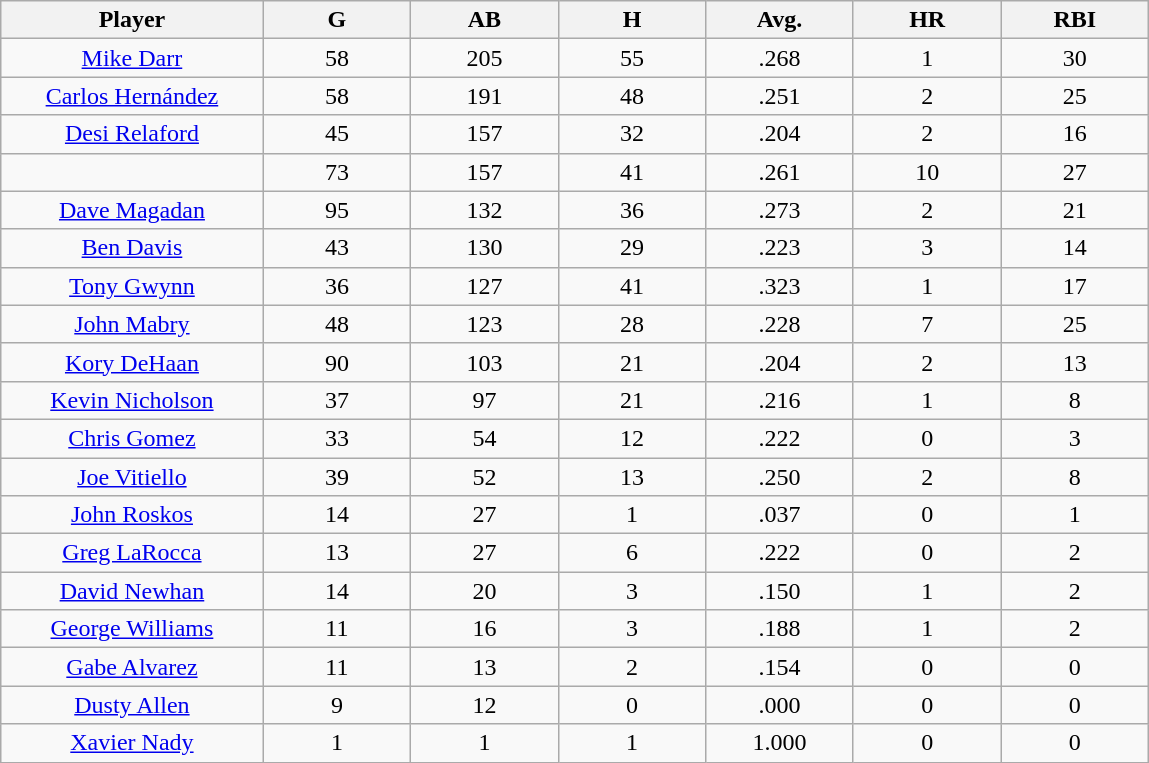<table class="wikitable sortable">
<tr>
<th bgcolor="#DDDDFF" width="16%">Player</th>
<th bgcolor="#DDDDFF" width="9%">G</th>
<th bgcolor="#DDDDFF" width="9%">AB</th>
<th bgcolor="#DDDDFF" width="9%">H</th>
<th bgcolor="#DDDDFF" width="9%">Avg.</th>
<th bgcolor="#DDDDFF" width="9%">HR</th>
<th bgcolor="#DDDDFF" width="9%">RBI</th>
</tr>
<tr align="center">
<td><a href='#'>Mike Darr</a></td>
<td>58</td>
<td>205</td>
<td>55</td>
<td>.268</td>
<td>1</td>
<td>30</td>
</tr>
<tr align=center>
<td><a href='#'>Carlos Hernández</a></td>
<td>58</td>
<td>191</td>
<td>48</td>
<td>.251</td>
<td>2</td>
<td>25</td>
</tr>
<tr align=center>
<td><a href='#'>Desi Relaford</a></td>
<td>45</td>
<td>157</td>
<td>32</td>
<td>.204</td>
<td>2</td>
<td>16</td>
</tr>
<tr align=center>
<td></td>
<td>73</td>
<td>157</td>
<td>41</td>
<td>.261</td>
<td>10</td>
<td>27</td>
</tr>
<tr align="center">
<td><a href='#'>Dave Magadan</a></td>
<td>95</td>
<td>132</td>
<td>36</td>
<td>.273</td>
<td>2</td>
<td>21</td>
</tr>
<tr align=center>
<td><a href='#'>Ben Davis</a></td>
<td>43</td>
<td>130</td>
<td>29</td>
<td>.223</td>
<td>3</td>
<td>14</td>
</tr>
<tr align=center>
<td><a href='#'>Tony Gwynn</a></td>
<td>36</td>
<td>127</td>
<td>41</td>
<td>.323</td>
<td>1</td>
<td>17</td>
</tr>
<tr align=center>
<td><a href='#'>John Mabry</a></td>
<td>48</td>
<td>123</td>
<td>28</td>
<td>.228</td>
<td>7</td>
<td>25</td>
</tr>
<tr align=center>
<td><a href='#'>Kory DeHaan</a></td>
<td>90</td>
<td>103</td>
<td>21</td>
<td>.204</td>
<td>2</td>
<td>13</td>
</tr>
<tr align=center>
<td><a href='#'>Kevin Nicholson</a></td>
<td>37</td>
<td>97</td>
<td>21</td>
<td>.216</td>
<td>1</td>
<td>8</td>
</tr>
<tr align=center>
<td><a href='#'>Chris Gomez</a></td>
<td>33</td>
<td>54</td>
<td>12</td>
<td>.222</td>
<td>0</td>
<td>3</td>
</tr>
<tr align=center>
<td><a href='#'>Joe Vitiello</a></td>
<td>39</td>
<td>52</td>
<td>13</td>
<td>.250</td>
<td>2</td>
<td>8</td>
</tr>
<tr align=center>
<td><a href='#'>John Roskos</a></td>
<td>14</td>
<td>27</td>
<td>1</td>
<td>.037</td>
<td>0</td>
<td>1</td>
</tr>
<tr align=center>
<td><a href='#'>Greg LaRocca</a></td>
<td>13</td>
<td>27</td>
<td>6</td>
<td>.222</td>
<td>0</td>
<td>2</td>
</tr>
<tr align=center>
<td><a href='#'>David Newhan</a></td>
<td>14</td>
<td>20</td>
<td>3</td>
<td>.150</td>
<td>1</td>
<td>2</td>
</tr>
<tr align=center>
<td><a href='#'>George Williams</a></td>
<td>11</td>
<td>16</td>
<td>3</td>
<td>.188</td>
<td>1</td>
<td>2</td>
</tr>
<tr align=center>
<td><a href='#'>Gabe Alvarez</a></td>
<td>11</td>
<td>13</td>
<td>2</td>
<td>.154</td>
<td>0</td>
<td>0</td>
</tr>
<tr align=center>
<td><a href='#'>Dusty Allen</a></td>
<td>9</td>
<td>12</td>
<td>0</td>
<td>.000</td>
<td>0</td>
<td>0</td>
</tr>
<tr align=center>
<td><a href='#'>Xavier Nady</a></td>
<td>1</td>
<td>1</td>
<td>1</td>
<td>1.000</td>
<td>0</td>
<td>0</td>
</tr>
</table>
